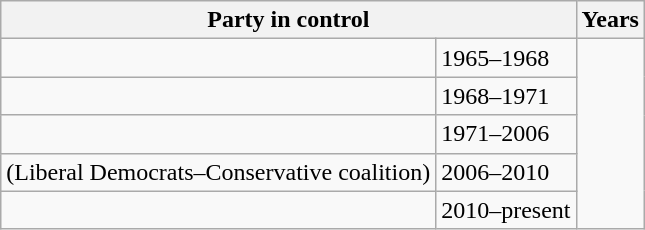<table class="wikitable">
<tr>
<th colspan=2>Party in control</th>
<th>Years</th>
</tr>
<tr>
<td></td>
<td>1965–1968</td>
</tr>
<tr>
<td></td>
<td>1968–1971</td>
</tr>
<tr>
<td></td>
<td>1971–2006</td>
</tr>
<tr>
<td> (Liberal Democrats–Conservative coalition)</td>
<td>2006–2010</td>
</tr>
<tr>
<td></td>
<td>2010–present</td>
</tr>
</table>
